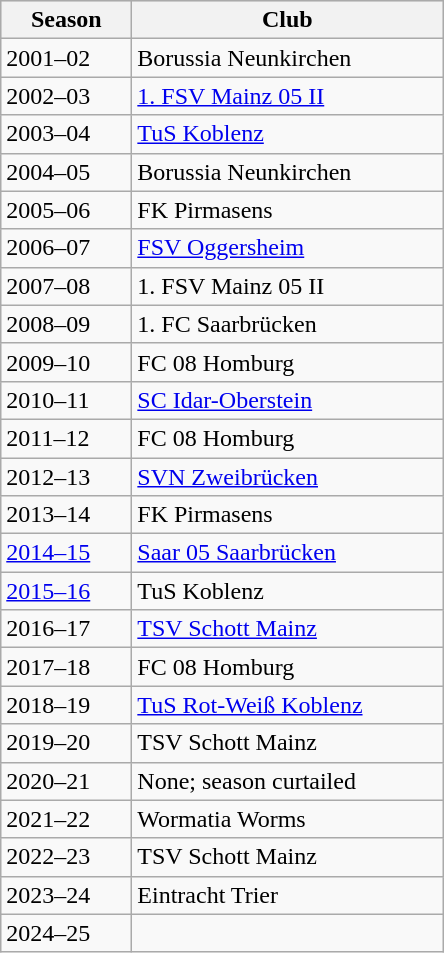<table class="wikitable">
<tr align="center" bgcolor="#dfdfdf">
<th width="80">Season</th>
<th width="200">Club</th>
</tr>
<tr>
<td>2001–02</td>
<td>Borussia Neunkirchen</td>
</tr>
<tr>
<td>2002–03</td>
<td><a href='#'>1. FSV Mainz 05 II</a></td>
</tr>
<tr>
<td>2003–04</td>
<td><a href='#'>TuS Koblenz</a></td>
</tr>
<tr>
<td>2004–05</td>
<td>Borussia Neunkirchen</td>
</tr>
<tr>
<td>2005–06</td>
<td>FK Pirmasens</td>
</tr>
<tr>
<td>2006–07</td>
<td><a href='#'>FSV Oggersheim</a></td>
</tr>
<tr>
<td>2007–08</td>
<td>1. FSV Mainz 05 II</td>
</tr>
<tr>
<td>2008–09</td>
<td>1. FC Saarbrücken</td>
</tr>
<tr>
<td>2009–10</td>
<td>FC 08 Homburg</td>
</tr>
<tr>
<td>2010–11</td>
<td><a href='#'>SC Idar-Oberstein</a></td>
</tr>
<tr>
<td>2011–12</td>
<td>FC 08 Homburg</td>
</tr>
<tr>
<td>2012–13</td>
<td><a href='#'>SVN Zweibrücken</a></td>
</tr>
<tr>
<td>2013–14</td>
<td>FK Pirmasens</td>
</tr>
<tr>
<td><a href='#'>2014–15</a></td>
<td><a href='#'>Saar 05 Saarbrücken</a></td>
</tr>
<tr>
<td><a href='#'>2015–16</a></td>
<td>TuS Koblenz</td>
</tr>
<tr>
<td>2016–17</td>
<td><a href='#'>TSV Schott Mainz</a></td>
</tr>
<tr>
<td>2017–18</td>
<td>FC 08 Homburg</td>
</tr>
<tr>
<td>2018–19</td>
<td><a href='#'>TuS Rot-Weiß Koblenz</a></td>
</tr>
<tr>
<td>2019–20</td>
<td>TSV Schott Mainz</td>
</tr>
<tr>
<td>2020–21</td>
<td>None; season curtailed</td>
</tr>
<tr>
<td>2021–22</td>
<td>Wormatia Worms</td>
</tr>
<tr>
<td>2022–23</td>
<td>TSV Schott Mainz</td>
</tr>
<tr>
<td>2023–24</td>
<td>Eintracht Trier</td>
</tr>
<tr>
<td>2024–25</td>
<td></td>
</tr>
</table>
